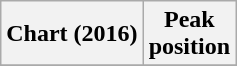<table class="wikitable plainrowheaders" style="text-align:center">
<tr>
<th scope="col">Chart (2016)</th>
<th scope="col">Peak<br>position</th>
</tr>
<tr>
</tr>
</table>
